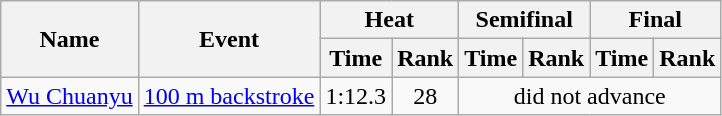<table class="wikitable">
<tr>
<th rowspan="2">Name</th>
<th rowspan="2">Event</th>
<th colspan="2">Heat</th>
<th colspan="2">Semifinal</th>
<th colspan="2">Final</th>
</tr>
<tr>
<th>Time</th>
<th>Rank</th>
<th>Time</th>
<th>Rank</th>
<th>Time</th>
<th>Rank</th>
</tr>
<tr>
<td><a href='#'>Wu Chuanyu</a></td>
<td><a href='#'>100 m backstroke</a></td>
<td align="center">1:12.3</td>
<td align="center">28</td>
<td align="center" colspan="4">did not advance</td>
</tr>
</table>
